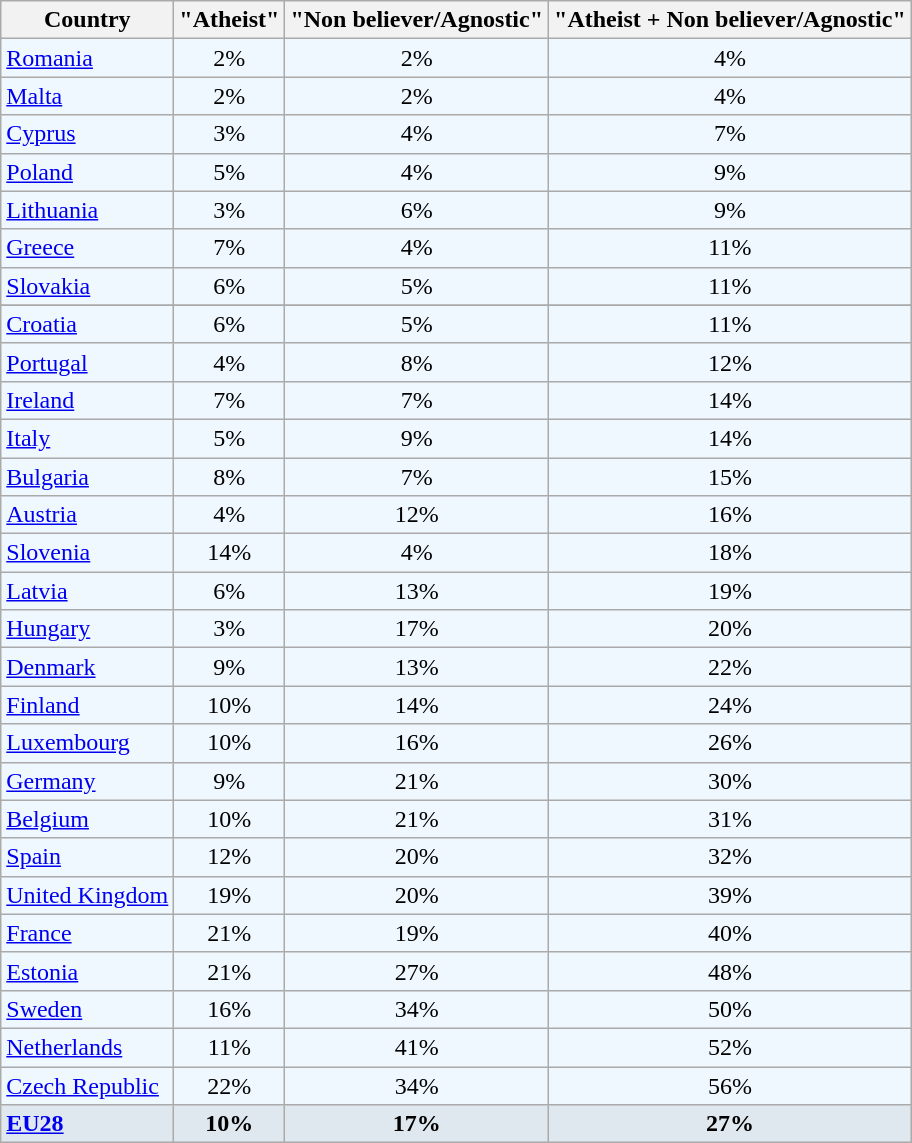<table class="wikitable sortable" style="text-align:center">
<tr>
<th>Country</th>
<th>"Atheist"</th>
<th>"Non believer/Agnostic"</th>
<th>"Atheist + Non believer/Agnostic"</th>
</tr>
<tr style="background:#f0f8ff;">
<td style="text-align:left"> <a href='#'>Romania</a></td>
<td>2%</td>
<td>2%</td>
<td>4%</td>
</tr>
<tr style="background:#f0f8ff;">
<td style="text-align:left"> <a href='#'>Malta</a></td>
<td>2%</td>
<td>2%</td>
<td>4%</td>
</tr>
<tr style="background:#f0f8ff;">
<td style="text-align:left"> <a href='#'>Cyprus</a></td>
<td>3%</td>
<td>4%</td>
<td>7%</td>
</tr>
<tr style="background:#f0f8ff;">
<td style="text-align:left"> <a href='#'>Poland</a></td>
<td>5%</td>
<td>4%</td>
<td>9%</td>
</tr>
<tr style="background:#f0f8ff;">
<td style="text-align:left"> <a href='#'>Lithuania</a></td>
<td>3%</td>
<td>6%</td>
<td>9%</td>
</tr>
<tr style="background:#f0f8ff;">
<td style="text-align:left"> <a href='#'>Greece</a></td>
<td>7%</td>
<td>4%</td>
<td>11%</td>
</tr>
<tr style="background:#f0f8ff;">
<td style="text-align:left"> <a href='#'>Slovakia</a></td>
<td>6%</td>
<td>5%</td>
<td>11%</td>
</tr>
<tr style="background:#e0e8ef;">
</tr>
<tr style="background:#f0f8ff;">
<td style="text-align:left"> <a href='#'>Croatia</a></td>
<td>6%</td>
<td>5%</td>
<td>11%</td>
</tr>
<tr style="background:#f0f8ff;">
<td style="text-align:left"> <a href='#'>Portugal</a></td>
<td>4%</td>
<td>8%</td>
<td>12%</td>
</tr>
<tr style="background:#f0f8ff;">
<td style="text-align:left"> <a href='#'>Ireland</a></td>
<td>7%</td>
<td>7%</td>
<td>14%</td>
</tr>
<tr style="background:#f0f8ff;">
<td style="text-align:left"> <a href='#'>Italy</a></td>
<td>5%</td>
<td>9%</td>
<td>14%</td>
</tr>
<tr style="background:#f0f8ff;">
<td style="text-align:left"> <a href='#'>Bulgaria</a></td>
<td>8%</td>
<td>7%</td>
<td>15%</td>
</tr>
<tr style="background:#f0f8ff;">
<td style="text-align:left"> <a href='#'>Austria</a></td>
<td>4%</td>
<td>12%</td>
<td>16%</td>
</tr>
<tr style="background:#f0f8ff;">
<td style="text-align:left"> <a href='#'>Slovenia</a></td>
<td>14%</td>
<td>4%</td>
<td>18%</td>
</tr>
<tr style="background:#f0f8ff;">
<td style="text-align:left"> <a href='#'>Latvia</a></td>
<td>6%</td>
<td>13%</td>
<td>19%</td>
</tr>
<tr style="background:#f0f8ff;">
<td style="text-align:left"> <a href='#'>Hungary</a></td>
<td>3%</td>
<td>17%</td>
<td>20%</td>
</tr>
<tr style="background:#f0f8ff;">
<td style="text-align:left"> <a href='#'>Denmark</a></td>
<td>9%</td>
<td>13%</td>
<td>22%</td>
</tr>
<tr style="background:#f0f8ff;">
<td style="text-align:left"> <a href='#'>Finland</a></td>
<td>10%</td>
<td>14%</td>
<td>24%</td>
</tr>
<tr style="background:#f0f8ff;">
<td style="text-align:left"> <a href='#'>Luxembourg</a></td>
<td>10%</td>
<td>16%</td>
<td>26%</td>
</tr>
<tr style="background:#f0f8ff;">
<td style="text-align:left"> <a href='#'>Germany</a></td>
<td>9%</td>
<td>21%</td>
<td>30%</td>
</tr>
<tr style="background:#f0f8ff;">
<td style="text-align:left"> <a href='#'>Belgium</a></td>
<td>10%</td>
<td>21%</td>
<td>31%</td>
</tr>
<tr style="background:#f0f8ff;">
<td style="text-align:left"> <a href='#'>Spain</a></td>
<td>12%</td>
<td>20%</td>
<td>32%</td>
</tr>
<tr style="background:#f0f8ff;">
<td style="text-align:left"> <a href='#'>United Kingdom</a></td>
<td>19%</td>
<td>20%</td>
<td>39%</td>
</tr>
<tr style="background:#f0f8ff;">
<td style="text-align:left"> <a href='#'>France</a></td>
<td>21%</td>
<td>19%</td>
<td>40%</td>
</tr>
<tr style="background:#f0f8ff;">
<td style="text-align:left"> <a href='#'>Estonia</a></td>
<td>21%</td>
<td>27%</td>
<td>48%</td>
</tr>
<tr style="background:#f0f8ff;">
<td style="text-align:left"> <a href='#'>Sweden</a></td>
<td>16%</td>
<td>34%</td>
<td>50%</td>
</tr>
<tr style="background:#f0f8ff;">
<td style="text-align:left"> <a href='#'>Netherlands</a></td>
<td>11%</td>
<td>41%</td>
<td>52%</td>
</tr>
<tr style="background:#f0f8ff;">
<td style="text-align:left"> <a href='#'>Czech Republic</a></td>
<td>22%</td>
<td>34%</td>
<td>56%</td>
</tr>
<tr style="background:#e0e8ef;">
<td style="text-align:left"> <strong><a href='#'>EU28</a></strong></td>
<td><strong>10% </strong></td>
<td><strong>17%</strong></td>
<td><strong>27%</strong></td>
</tr>
</table>
